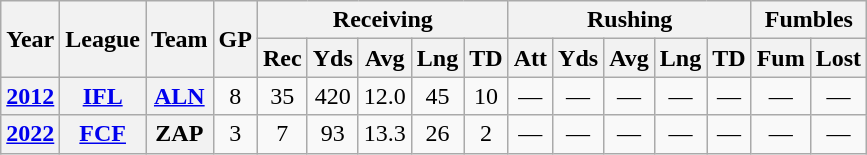<table class="wikitable" style="text-align:center;">
<tr>
<th rowspan="2">Year</th>
<th rowspan="2">League</th>
<th rowspan="2">Team</th>
<th rowspan="2">GP</th>
<th colspan="5">Receiving</th>
<th colspan="5">Rushing</th>
<th colspan="2">Fumbles</th>
</tr>
<tr>
<th>Rec</th>
<th>Yds</th>
<th>Avg</th>
<th>Lng</th>
<th>TD</th>
<th>Att</th>
<th>Yds</th>
<th>Avg</th>
<th>Lng</th>
<th>TD</th>
<th>Fum</th>
<th>Lost</th>
</tr>
<tr>
<th><a href='#'>2012</a></th>
<th><a href='#'>IFL</a></th>
<th><a href='#'>ALN</a></th>
<td>8</td>
<td>35</td>
<td>420</td>
<td>12.0</td>
<td>45</td>
<td>10</td>
<td>—</td>
<td>—</td>
<td>—</td>
<td>—</td>
<td>—</td>
<td>—</td>
<td>—</td>
</tr>
<tr>
<th><a href='#'>2022</a></th>
<th><a href='#'>FCF</a></th>
<th>ZAP</th>
<td>3</td>
<td>7</td>
<td>93</td>
<td>13.3</td>
<td>26</td>
<td>2</td>
<td>—</td>
<td>—</td>
<td>—</td>
<td>—</td>
<td>—</td>
<td>—</td>
<td>—</td>
</tr>
</table>
